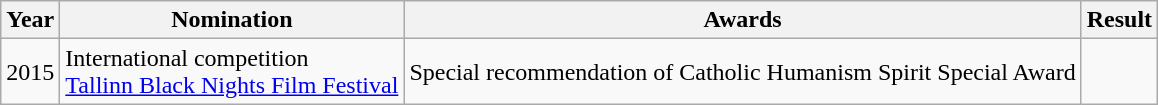<table class="wikitable">
<tr>
<th><strong>Year</strong></th>
<th><strong>Nomination</strong></th>
<th><strong>Awards</strong></th>
<th><strong>Result</strong></th>
</tr>
<tr>
<td>2015</td>
<td>International competition<br><a href='#'>Tallinn Black Nights Film Festival</a></td>
<td>Special recommendation of Catholic Humanism Spirit Special Award</td>
<td></td>
</tr>
</table>
